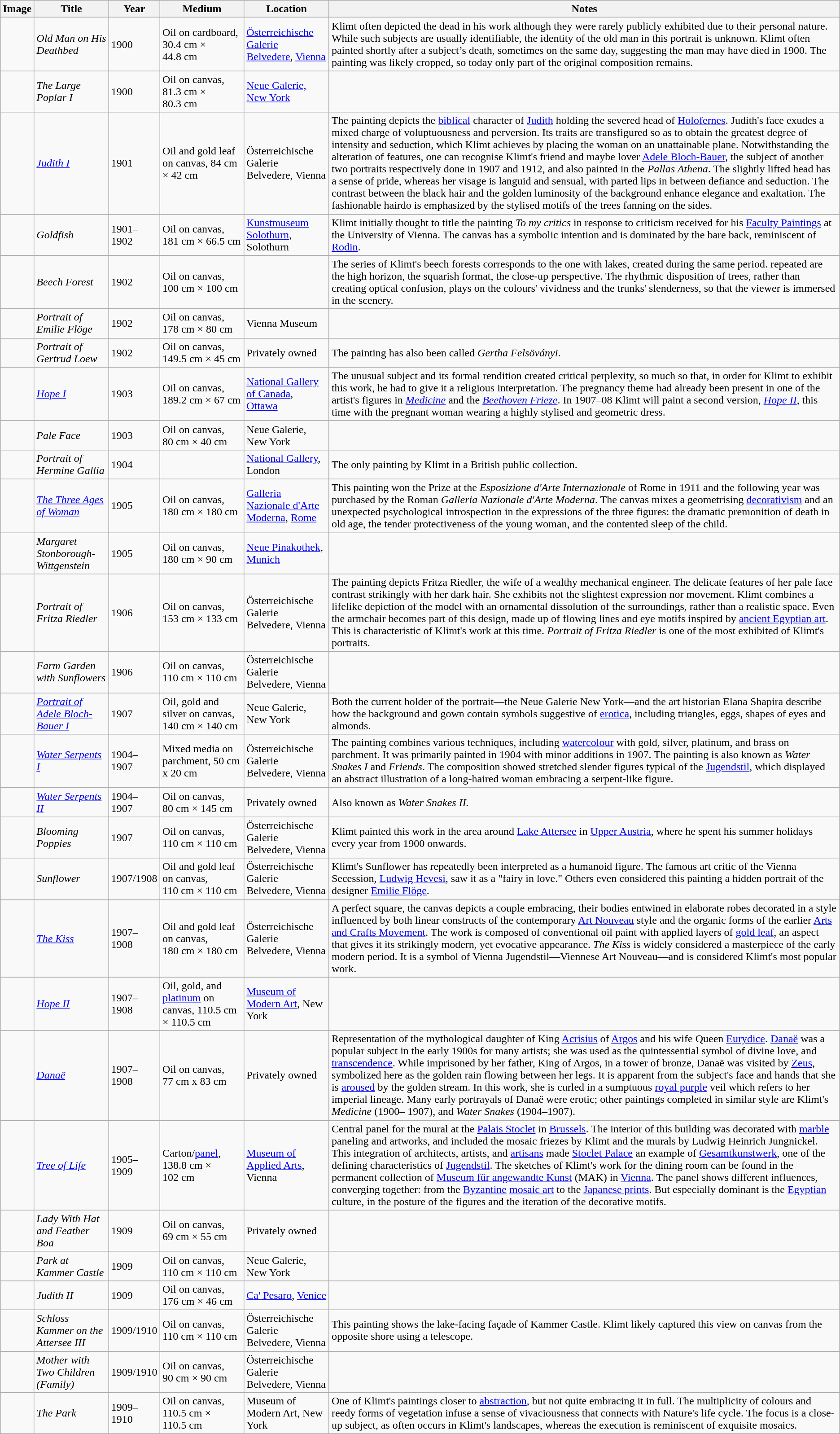<table class="wikitable sortable">
<tr>
<th>Image</th>
<th>Title</th>
<th>Year</th>
<th>Medium</th>
<th>Location</th>
<th>Notes</th>
</tr>
<tr>
<td></td>
<td><em>Old Man on His Deathbed</em></td>
<td>1900</td>
<td>Oil on cardboard, 30.4 cm × 44.8 cm</td>
<td><a href='#'>Österreichische Galerie Belvedere</a>, <a href='#'>Vienna</a></td>
<td>Klimt often depicted the dead in his work although they were rarely publicly exhibited due to their personal nature. While such subjects are usually identifiable, the identity of the old man in this portrait is unknown. Klimt often painted shortly after a subject’s death, sometimes on the same day, suggesting the man may have died in 1900. The painting was likely cropped, so today only part of the original composition remains.</td>
</tr>
<tr>
<td></td>
<td><em>The Large Poplar I</em></td>
<td>1900</td>
<td>Oil on canvas, 81.3 cm × 80.3 cm</td>
<td><a href='#'>Neue Galerie, New York</a></td>
<td></td>
</tr>
<tr>
<td></td>
<td><em><a href='#'>Judith I</a></em></td>
<td>1901</td>
<td>Oil and gold leaf on canvas, 84 cm × 42 cm</td>
<td>Österreichische Galerie Belvedere, Vienna</td>
<td>The painting depicts the <a href='#'>biblical</a> character of <a href='#'>Judith</a> holding the severed head of <a href='#'>Holofernes</a>. Judith's face exudes a mixed charge of voluptuousness and perversion. Its traits are transfigured so as to obtain the greatest degree of intensity and seduction, which Klimt achieves by placing the woman on an unattainable plane. Notwithstanding the alteration of features, one can recognise Klimt's friend and maybe lover <a href='#'>Adele Bloch-Bauer</a>, the subject of another two portraits respectively done in 1907 and 1912, and also painted in the <em>Pallas Athena</em>. The slightly lifted head has a sense of pride, whereas her visage is languid and sensual, with parted lips in between defiance and seduction. The contrast between the black hair and the golden luminosity of the background enhance elegance and exaltation. The fashionable hairdo is emphasized by the stylised motifs of the trees fanning on the sides.</td>
</tr>
<tr>
<td></td>
<td><em>Goldfish</em></td>
<td>1901–1902</td>
<td>Oil on canvas, 181 cm × 66.5 cm</td>
<td><a href='#'>Kunstmuseum Solothurn</a>, Solothurn</td>
<td>Klimt initially thought to title the painting <em>To my critics</em> in response to criticism received for his <a href='#'>Faculty Paintings</a> at the University of Vienna. The canvas has a symbolic intention and is dominated by the bare back, reminiscent of <a href='#'>Rodin</a>.</td>
</tr>
<tr>
<td></td>
<td><em>Beech Forest</em></td>
<td>1902</td>
<td>Oil on canvas, 100 cm × 100 cm</td>
<td></td>
<td>The series of Klimt's beech forests corresponds to the one with lakes, created during the same period. repeated are the high horizon, the squarish format, the close-up perspective. The rhythmic disposition of trees, rather than creating optical confusion, plays on the colours' vividness and the trunks' slenderness, so that the viewer is immersed in the scenery.</td>
</tr>
<tr>
<td></td>
<td><em>Portrait of Emilie Flöge</em></td>
<td>1902</td>
<td>Oil on canvas, 178 cm × 80 cm</td>
<td>Vienna Museum</td>
<td></td>
</tr>
<tr>
<td></td>
<td><em>Portrait of Gertrud Loew</em></td>
<td>1902</td>
<td>Oil on canvas, 149.5 cm × 45 cm</td>
<td>Privately owned</td>
<td>The painting has also been called <em>Gertha Felsöványi</em>.</td>
</tr>
<tr>
<td></td>
<td><em><a href='#'>Hope I</a></em></td>
<td>1903</td>
<td>Oil on canvas, 189.2 cm × 67 cm</td>
<td><a href='#'>National Gallery of Canada</a>, <a href='#'>Ottawa</a></td>
<td>The unusual subject and its formal rendition created critical perplexity, so much so that, in order for Klimt to exhibit this work, he had to give it a religious interpretation. The pregnancy theme had already been present in one of the artist's figures in <em><a href='#'>Medicine</a></em> and the <em><a href='#'>Beethoven Frieze</a></em>. In 1907–08 Klimt will paint a second version, <em><a href='#'>Hope II</a></em>, this time with the pregnant woman wearing a highly stylised and geometric dress.</td>
</tr>
<tr>
<td></td>
<td><em>Pale Face</em></td>
<td>1903</td>
<td>Oil on canvas, 80 cm × 40 cm</td>
<td>Neue Galerie, New York</td>
<td></td>
</tr>
<tr>
<td></td>
<td><em>Portrait of Hermine Gallia</em></td>
<td>1904</td>
<td><br></td>
<td><a href='#'>National Gallery</a>, London</td>
<td>The only painting by Klimt in a British public collection.</td>
</tr>
<tr>
<td></td>
<td><em><a href='#'>The Three Ages of Woman</a></em></td>
<td>1905</td>
<td>Oil on canvas, 180 cm × 180 cm</td>
<td><a href='#'>Galleria Nazionale d'Arte Moderna</a>, <a href='#'>Rome</a></td>
<td>This painting won the Prize at the <em>Esposizione d'Arte Internazionale</em> of Rome in 1911 and the following year was purchased by the Roman <em>Galleria Nazionale d'Arte Moderna</em>. The canvas mixes a geometrising <a href='#'>decorativism</a> and an unexpected psychological introspection in the expressions of the three figures: the dramatic premonition of death in old age, the tender protectiveness of the young woman, and the contented sleep of the child.</td>
</tr>
<tr>
<td></td>
<td><em>Margaret Stonborough-Wittgenstein</em></td>
<td>1905</td>
<td>Oil on canvas, 180 cm × 90 cm</td>
<td><a href='#'>Neue Pinakothek</a>, <a href='#'>Munich</a></td>
<td></td>
</tr>
<tr>
<td></td>
<td><em>Portrait of Fritza Riedler</em></td>
<td>1906</td>
<td>Oil on canvas, 153 cm × 133 cm</td>
<td>Österreichische Galerie Belvedere, Vienna</td>
<td>The painting depicts Fritza Riedler, the wife of a wealthy mechanical engineer. The delicate features of her pale face contrast strikingly with her dark hair. She exhibits not the slightest expression nor movement. Klimt combines a lifelike depiction of the model with an ornamental dissolution of the surroundings, rather than a realistic space. Even the armchair becomes part of this design, made up of flowing lines and eye motifs inspired by <a href='#'>ancient Egyptian art</a>. This is characteristic of Klimt's work at this time.  <em>Portrait of Fritza Riedler</em> is one of the most exhibited of Klimt's portraits.</td>
</tr>
<tr>
<td></td>
<td><em>Farm Garden with Sunflowers</em></td>
<td>1906</td>
<td>Oil on canvas, 110 cm × 110 cm</td>
<td>Österreichische Galerie Belvedere, Vienna</td>
<td></td>
</tr>
<tr>
<td></td>
<td><em><a href='#'>Portrait of Adele Bloch-Bauer I</a></em></td>
<td>1907</td>
<td>Oil, gold and silver on canvas, 140 cm × 140 cm</td>
<td>Neue Galerie, New York</td>
<td>Both the current holder of the portrait—the Neue Galerie New York—and the art historian Elana Shapira describe how the background and gown contain symbols suggestive of <a href='#'>erotica</a>, including triangles, eggs, shapes of eyes and almonds.</td>
</tr>
<tr>
<td></td>
<td><em><a href='#'>Water Serpents I</a></em></td>
<td>1904–1907</td>
<td>Mixed media on parchment, 50 cm x 20 cm</td>
<td>Österreichische Galerie Belvedere, Vienna</td>
<td>The painting combines various techniques, including <a href='#'>watercolour</a> with gold, silver, platinum, and brass on parchment. It was primarily painted in 1904 with minor additions in 1907. The painting is also known as <em>Water Snakes I</em> and <em>Friends</em>. The composition showed stretched slender figures typical of the <a href='#'>Jugendstil</a>, which displayed an abstract illustration of a long-haired woman embracing a serpent-like figure.</td>
</tr>
<tr>
<td></td>
<td><em><a href='#'>Water Serpents II</a></em></td>
<td>1904–1907</td>
<td>Oil on canvas,  80 cm × 145 cm</td>
<td>Privately owned</td>
<td>Also known as <em>Water Snakes II.</em></td>
</tr>
<tr>
<td></td>
<td><em>Blooming Poppies</em></td>
<td>1907</td>
<td>Oil on canvas, 110 cm × 110 cm</td>
<td>Österreichische Galerie Belvedere, Vienna</td>
<td>Klimt painted this work in the area around <a href='#'>Lake Attersee</a> in <a href='#'>Upper Austria</a>, where he spent his summer holidays every year from 1900 onwards.</td>
</tr>
<tr>
<td></td>
<td><em>Sunflower</em></td>
<td>1907/1908</td>
<td>Oil and gold leaf on canvas, 110 cm × 110 cm</td>
<td>Österreichische Galerie Belvedere, Vienna</td>
<td>Klimt's Sunflower has repeatedly been interpreted as a humanoid figure. The famous art critic of the Vienna Secession, <a href='#'>Ludwig Hevesi</a>, saw it as a "fairy in love." Others even considered this painting a hidden portrait of the designer <a href='#'>Emilie Flöge</a>.</td>
</tr>
<tr>
<td></td>
<td><em><a href='#'>The Kiss</a></em></td>
<td>1907–1908</td>
<td>Oil and gold leaf on canvas, 180 cm × 180 cm</td>
<td>Österreichische Galerie Belvedere, Vienna</td>
<td>A perfect square, the canvas depicts a couple embracing, their bodies entwined in elaborate robes decorated in a style influenced by both linear constructs of the contemporary <a href='#'>Art Nouveau</a> style and the organic forms of the earlier <a href='#'>Arts and Crafts Movement</a>. The work is composed of conventional oil paint with applied layers of <a href='#'>gold leaf</a>, an aspect that gives it its strikingly modern, yet evocative appearance. <em>The Kiss</em> is widely considered a masterpiece of the early modern period. It is a symbol of Vienna Jugendstil—Viennese Art Nouveau—and is considered Klimt's most popular work.</td>
</tr>
<tr>
<td></td>
<td><em><a href='#'>Hope II</a></em></td>
<td>1907–1908</td>
<td>Oil, gold, and <a href='#'>platinum</a> on canvas, 110.5 cm × 110.5 cm</td>
<td><a href='#'>Museum of Modern Art</a>, New York</td>
<td></td>
</tr>
<tr>
<td></td>
<td><em><a href='#'>Danaë</a></em></td>
<td>1907–1908</td>
<td>Oil on canvas, 77 cm x 83 cm</td>
<td>Privately owned</td>
<td>Representation of the mythological daughter of King <a href='#'>Acrisius</a> of <a href='#'>Argos</a> and his wife Queen <a href='#'>Eurydice</a>. <a href='#'>Danaë</a> was a popular subject in the early 1900s for many artists; she was used as the quintessential symbol of divine love, and <a href='#'>transcendence</a>. While imprisoned by her father, King of Argos, in a tower of bronze, Danaë was visited by <a href='#'>Zeus</a>, symbolized here as the golden rain flowing between her legs. It is apparent from the subject's face and hands that she is <a href='#'>aroused</a> by the golden stream. In this work, she is curled in a sumptuous <a href='#'>royal purple</a> veil which refers to her imperial lineage. Many early portrayals of Danaë were erotic; other paintings completed in similar style are Klimt's <em>Medicine</em> (1900– 1907), and <em>Water Snakes</em> (1904–1907).</td>
</tr>
<tr>
<td></td>
<td><em><a href='#'>Tree of Life</a></em></td>
<td>1905–1909</td>
<td>Carton/<a href='#'>panel</a>, 138.8 cm × 102 cm</td>
<td><a href='#'>Museum of Applied Arts</a>, Vienna</td>
<td>Central panel for the mural at the <a href='#'>Palais Stoclet</a> in <a href='#'>Brussels</a>. The interior of this building was decorated with <a href='#'>marble</a> paneling and artworks, and included the mosaic friezes by Klimt and the murals by Ludwig Heinrich Jungnickel. This integration of architects, artists, and <a href='#'>artisans</a> made <a href='#'>Stoclet Palace</a> an example of <a href='#'>Gesamtkunstwerk</a>, one of the defining characteristics of <a href='#'>Jugendstil</a>. The sketches of Klimt's work for the dining room can be found in the permanent collection of <a href='#'>Museum für angewandte Kunst</a> (MAK) in <a href='#'>Vienna</a>. The panel shows different influences, converging together: from the <a href='#'>Byzantine</a> <a href='#'>mosaic art</a> to the <a href='#'>Japanese prints</a>. But especially dominant is the <a href='#'>Egyptian</a> culture, in the posture of the figures and the iteration of the decorative motifs.</td>
</tr>
<tr>
<td></td>
<td><em>Lady With Hat and Feather Boa</em></td>
<td>1909</td>
<td>Oil on canvas, 69 cm × 55 cm</td>
<td>Privately owned</td>
<td></td>
</tr>
<tr>
<td></td>
<td><em>Park at Kammer Castle</em></td>
<td>1909</td>
<td>Oil on canvas, 110 cm × 110 cm</td>
<td>Neue Galerie, New York</td>
<td></td>
</tr>
<tr>
<td></td>
<td><em>Judith II</em></td>
<td>1909</td>
<td>Oil on canvas, 176 cm × 46 cm</td>
<td><a href='#'>Ca' Pesaro</a>, <a href='#'>Venice</a></td>
<td></td>
</tr>
<tr>
<td></td>
<td><em>Schloss Kammer  on the Attersee III</em></td>
<td>1909/1910</td>
<td>Oil on canvas, 110 cm × 110 cm</td>
<td>Österreichische Galerie Belvedere, Vienna</td>
<td>This painting shows the lake-facing façade of Kammer Castle. Klimt likely captured this view on canvas from the opposite shore using a telescope.</td>
</tr>
<tr>
<td></td>
<td><em>Mother with Two Children</em> <em>(Family)</em></td>
<td>1909/1910</td>
<td>Oil on canvas, 90 cm × 90 cm</td>
<td>Österreichische Galerie Belvedere, Vienna</td>
<td></td>
</tr>
<tr>
<td></td>
<td><em>The Park</em></td>
<td>1909–1910</td>
<td>Oil on canvas, 110.5 cm × 110.5 cm</td>
<td>Museum of Modern Art, New York</td>
<td>One of Klimt's paintings closer to <a href='#'>abstraction</a>, but not quite embracing it in full. The multiplicity of colours and reedy forms of vegetation infuse a sense of vivaciousness that connects with Nature's life cycle. The focus is a close-up subject, as often occurs in Klimt's landscapes, whereas the execution is reminiscent of exquisite mosaics.</td>
</tr>
</table>
